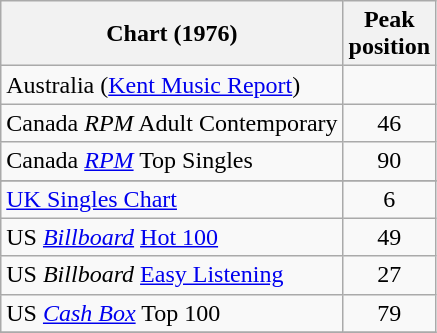<table class="wikitable sortable">
<tr>
<th>Chart (1976)</th>
<th>Peak<br>position</th>
</tr>
<tr>
<td>Australia (<a href='#'>Kent Music Report</a>)</td>
<td></td>
</tr>
<tr>
<td>Canada <em>RPM</em> Adult Contemporary</td>
<td style="text-align:center;">46</td>
</tr>
<tr>
<td>Canada <em><a href='#'>RPM</a></em> Top Singles</td>
<td style="text-align:center;">90</td>
</tr>
<tr>
</tr>
<tr>
<td><a href='#'>UK Singles Chart</a></td>
<td style="text-align:center;">6</td>
</tr>
<tr>
<td>US <em><a href='#'>Billboard</a></em> <a href='#'>Hot 100</a></td>
<td style="text-align:center;">49</td>
</tr>
<tr>
<td>US <em>Billboard</em> <a href='#'>Easy Listening</a></td>
<td style="text-align:center;">27</td>
</tr>
<tr>
<td>US <a href='#'><em>Cash Box</em></a> Top 100</td>
<td align="center">79</td>
</tr>
<tr>
</tr>
</table>
